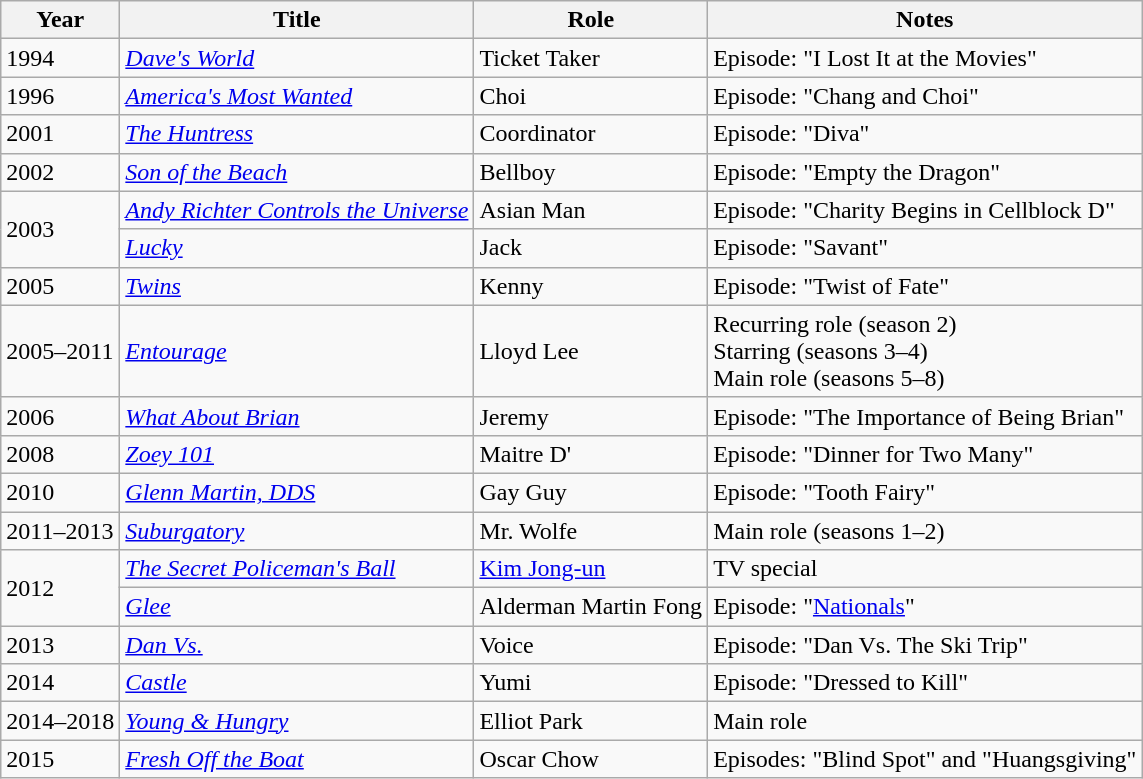<table class="wikitable sortable">
<tr>
<th>Year</th>
<th>Title</th>
<th>Role</th>
<th class="unsortable">Notes</th>
</tr>
<tr>
<td>1994</td>
<td><em><a href='#'>Dave's World</a></em></td>
<td>Ticket Taker</td>
<td>Episode: "I Lost It at the Movies"</td>
</tr>
<tr>
<td>1996</td>
<td><em><a href='#'>America's Most Wanted</a></em></td>
<td>Choi</td>
<td>Episode: "Chang and Choi"</td>
</tr>
<tr>
<td>2001</td>
<td><em><a href='#'>The Huntress</a></em></td>
<td>Coordinator</td>
<td>Episode: "Diva"</td>
</tr>
<tr>
<td>2002</td>
<td><em><a href='#'>Son of the Beach</a></em></td>
<td>Bellboy</td>
<td>Episode: "Empty the Dragon"</td>
</tr>
<tr>
<td rowspan="2">2003</td>
<td><em><a href='#'>Andy Richter Controls the Universe</a></em></td>
<td>Asian Man</td>
<td>Episode: "Charity Begins in Cellblock D"</td>
</tr>
<tr>
<td><em><a href='#'>Lucky</a></em></td>
<td>Jack</td>
<td>Episode: "Savant"</td>
</tr>
<tr>
<td>2005</td>
<td><em><a href='#'>Twins</a></em></td>
<td>Kenny</td>
<td>Episode: "Twist of Fate"</td>
</tr>
<tr>
<td>2005–2011</td>
<td><em><a href='#'>Entourage</a></em></td>
<td>Lloyd Lee</td>
<td>Recurring role (season 2)<br>Starring (seasons 3–4)<br>Main role (seasons 5–8)</td>
</tr>
<tr>
<td>2006</td>
<td><em><a href='#'>What About Brian</a></em></td>
<td>Jeremy</td>
<td>Episode: "The Importance of Being Brian"</td>
</tr>
<tr>
<td>2008</td>
<td><em><a href='#'>Zoey 101</a></em></td>
<td>Maitre D'</td>
<td>Episode: "Dinner for Two Many"</td>
</tr>
<tr>
<td>2010</td>
<td><em><a href='#'>Glenn Martin, DDS</a></em></td>
<td>Gay Guy</td>
<td>Episode: "Tooth Fairy"</td>
</tr>
<tr>
<td>2011–2013</td>
<td><em><a href='#'>Suburgatory</a></em></td>
<td>Mr. Wolfe</td>
<td>Main role (seasons 1–2)</td>
</tr>
<tr>
<td rowspan="2">2012</td>
<td><em><a href='#'>The Secret Policeman's Ball</a></em></td>
<td><a href='#'>Kim Jong-un</a></td>
<td>TV special</td>
</tr>
<tr>
<td><em><a href='#'>Glee</a></em></td>
<td>Alderman Martin Fong</td>
<td>Episode: "<a href='#'>Nationals</a>"</td>
</tr>
<tr>
<td>2013</td>
<td><em><a href='#'>Dan Vs.</a></em></td>
<td>Voice</td>
<td>Episode: "Dan Vs. The Ski Trip"</td>
</tr>
<tr>
<td>2014</td>
<td><em><a href='#'>Castle</a></em></td>
<td>Yumi</td>
<td>Episode: "Dressed to Kill"</td>
</tr>
<tr>
<td>2014–2018</td>
<td><em><a href='#'>Young & Hungry</a></em></td>
<td>Elliot Park</td>
<td>Main role</td>
</tr>
<tr>
<td>2015</td>
<td><em><a href='#'>Fresh Off the Boat</a></em></td>
<td>Oscar Chow</td>
<td>Episodes: "Blind Spot" and "Huangsgiving"</td>
</tr>
</table>
